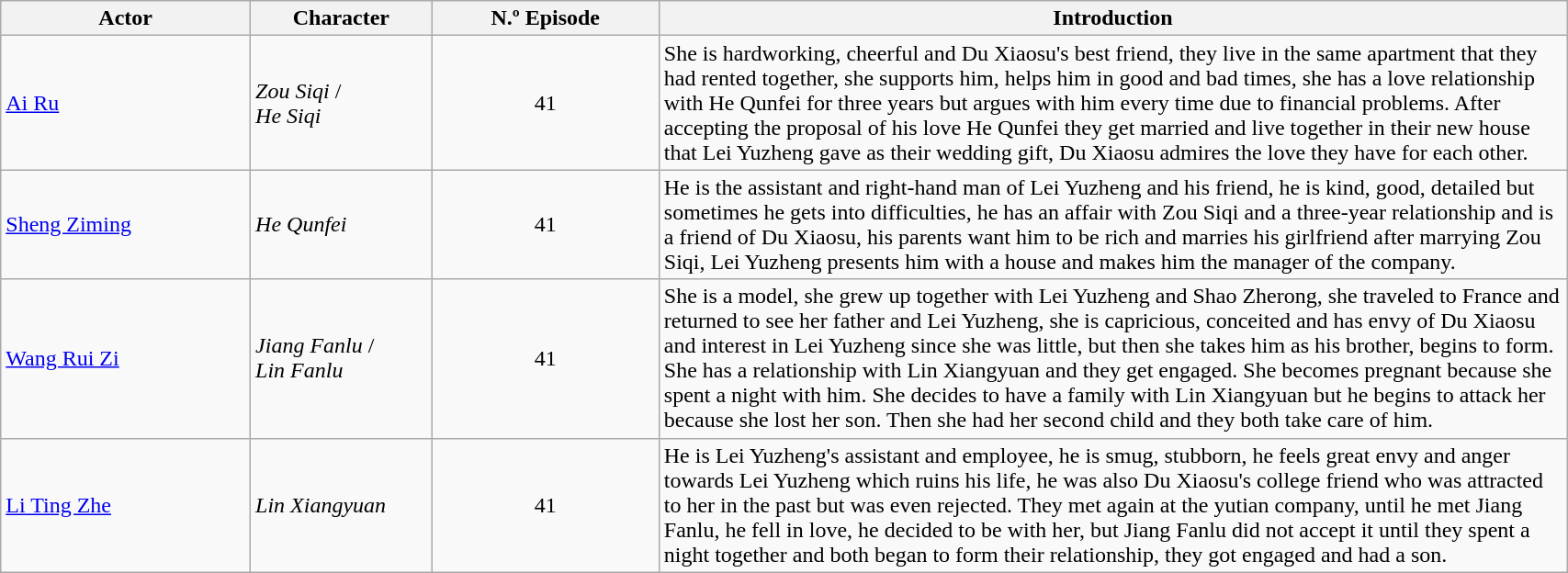<table class="wikitable" width=90%>
<tr>
<th style="background-color: " width="11%">Actor</th>
<th style="background-color: " width="8%">Character</th>
<th style="background: " width="10%">N.º Episode</th>
<th style="background-color: " width="40%">Introduction</th>
</tr>
<tr>
<td><a href='#'>Ai Ru</a></td>
<td><em>Zou Siqi</em> /<br><em>He Siqi</em></td>
<td rowspan="1" align="center">41</td>
<td>She is hardworking, cheerful and Du Xiaosu's best friend, they live in the same apartment that they had rented together, she supports him, helps him in good and bad times, she has a love relationship with He Qunfei for three years but argues with him every time due to financial problems. After accepting the proposal of his love He Qunfei they get married and live together in their new house that Lei Yuzheng gave as their wedding gift, Du Xiaosu admires the love they have for each other.</td>
</tr>
<tr>
<td><a href='#'>Sheng Ziming</a></td>
<td><em>He Qunfei</em></td>
<td rowspan="1" align="center">41</td>
<td>He is the assistant and right-hand man of Lei Yuzheng and his friend, he is kind, good, detailed but sometimes he gets into difficulties, he has an affair with Zou Siqi and a three-year relationship and is a friend of Du Xiaosu, his parents want him to be rich and marries his girlfriend after marrying Zou Siqi, Lei Yuzheng presents him with a house and makes him the manager of the company.</td>
</tr>
<tr>
<td><a href='#'>Wang Rui Zi</a></td>
<td><em>Jiang Fanlu</em> /<br><em>Lin Fanlu</em></td>
<td rowspan="1" align="center">41</td>
<td>She is a model, she grew up together with Lei Yuzheng and Shao Zherong, she traveled to France and returned to see her father and Lei Yuzheng, she is capricious, conceited and has envy of Du Xiaosu and interest in Lei Yuzheng since she was little, but then she takes him as his brother, begins to form. She has a relationship with Lin Xiangyuan and they get engaged. She becomes pregnant because she spent a night with him. She decides to have a family with Lin Xiangyuan but he begins to attack her because she lost her son. Then she had her second child and they both take care of him.</td>
</tr>
<tr>
<td><a href='#'>Li Ting Zhe</a></td>
<td><em>Lin Xiangyuan</em></td>
<td rowspan="1" align="center">41</td>
<td>He is Lei Yuzheng's assistant and employee, he is smug, stubborn, he feels great envy and anger towards Lei Yuzheng which ruins his life, he was also Du Xiaosu's college friend who was attracted to her in the past but was even rejected. They met again at the yutian company, until he met Jiang Fanlu, he fell in love, he decided to be with her, but Jiang Fanlu did not accept it until they spent a night together and both began to form their relationship, they got engaged and had a son.</td>
</tr>
</table>
